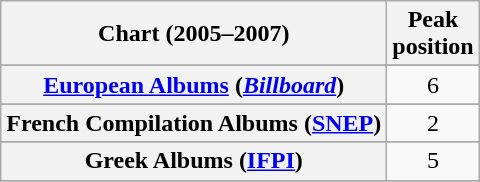<table class="wikitable sortable plainrowheaders" style="text-align:center">
<tr>
<th scope="col">Chart (2005–2007)</th>
<th scope="col">Peak<br>position</th>
</tr>
<tr>
</tr>
<tr>
</tr>
<tr>
</tr>
<tr>
</tr>
<tr>
</tr>
<tr>
</tr>
<tr>
</tr>
<tr>
<th scope="row"><a href='#'>European Albums</a> (<em><a href='#'>Billboard</a></em>)</th>
<td>6</td>
</tr>
<tr>
</tr>
<tr>
<th scope="row">French Compilation Albums (<a href='#'>SNEP</a>)</th>
<td>2</td>
</tr>
<tr>
</tr>
<tr>
<th scope="row">Greek Albums (<a href='#'>IFPI</a>)</th>
<td>5</td>
</tr>
<tr>
</tr>
<tr>
</tr>
<tr>
</tr>
<tr>
</tr>
<tr>
</tr>
<tr>
</tr>
<tr>
</tr>
<tr>
</tr>
<tr>
</tr>
<tr>
</tr>
<tr>
</tr>
</table>
